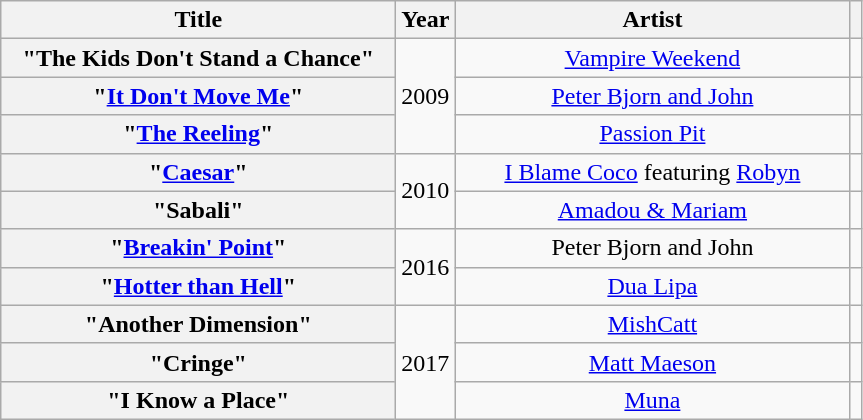<table class="wikitable plainrowheaders" style="text-align:center;">
<tr>
<th scope="col" style="width:16em;">Title</th>
<th scope="col" style="width:1em;">Year</th>
<th scope="col" style="width:16em;">Artist</th>
<th scope="col"></th>
</tr>
<tr>
<th scope="row">"The Kids Don't Stand a Chance"<br></th>
<td rowspan="3">2009</td>
<td><a href='#'>Vampire Weekend</a></td>
<td></td>
</tr>
<tr>
<th scope="row">"<a href='#'>It Don't Move Me</a>"<br></th>
<td><a href='#'>Peter Bjorn and John</a></td>
<td></td>
</tr>
<tr>
<th scope="row">"<a href='#'>The Reeling</a>"<br></th>
<td><a href='#'>Passion Pit</a></td>
<td></td>
</tr>
<tr>
<th scope="row">"<a href='#'>Caesar</a>"<br></th>
<td rowspan="2">2010</td>
<td><a href='#'>I Blame Coco</a> featuring <a href='#'>Robyn</a></td>
<td></td>
</tr>
<tr>
<th scope="row">"Sabali"<br></th>
<td><a href='#'>Amadou & Mariam</a></td>
<td></td>
</tr>
<tr>
<th scope="row">"<a href='#'>Breakin' Point</a>"<br></th>
<td rowspan="2">2016</td>
<td>Peter Bjorn and John</td>
<td></td>
</tr>
<tr>
<th scope="row">"<a href='#'>Hotter than Hell</a>"<br></th>
<td><a href='#'>Dua Lipa</a></td>
<td></td>
</tr>
<tr>
<th scope="row">"Another Dimension"<br></th>
<td rowspan="3">2017</td>
<td><a href='#'>MishCatt</a></td>
<td></td>
</tr>
<tr>
<th scope="row">"Cringe"<br></th>
<td><a href='#'>Matt Maeson</a></td>
<td></td>
</tr>
<tr>
<th scope="row">"I Know a Place"<br></th>
<td><a href='#'>Muna</a></td>
<td></td>
</tr>
</table>
